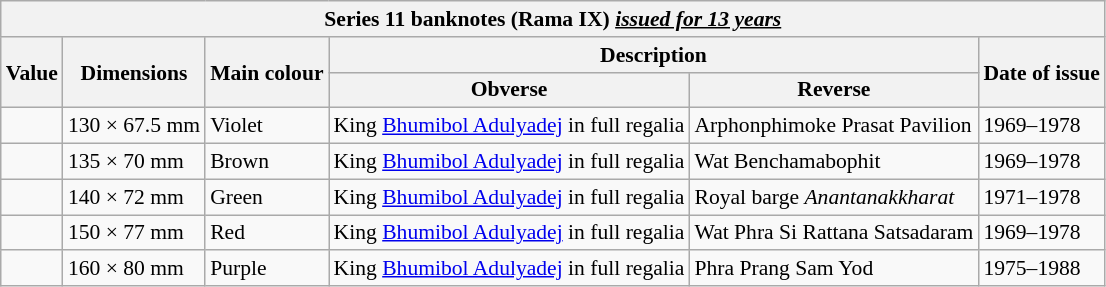<table class="wikitable" style="font-size: 90%" style="width:100%; text-align: center">
<tr>
<th colspan="8">Series 11 banknotes (Rama IX) <em><u>issued for 13 years</u></em></th>
</tr>
<tr>
<th rowspan="2">Value</th>
<th rowspan="2">Dimensions</th>
<th rowspan="2">Main colour</th>
<th colspan="2">Description</th>
<th rowspan="2">Date of issue</th>
</tr>
<tr>
<th>Obverse</th>
<th>Reverse</th>
</tr>
<tr>
<td></td>
<td>130 × 67.5 mm</td>
<td>Violet</td>
<td>King <a href='#'>Bhumibol Adulyadej</a> in full regalia</td>
<td>Arphonphimoke Prasat Pavilion</td>
<td>1969–1978</td>
</tr>
<tr>
<td></td>
<td>135 × 70 mm</td>
<td>Brown</td>
<td>King <a href='#'>Bhumibol Adulyadej</a> in full regalia</td>
<td>Wat Benchamabophit</td>
<td>1969–1978</td>
</tr>
<tr>
<td></td>
<td>140 × 72 mm</td>
<td>Green</td>
<td>King <a href='#'>Bhumibol Adulyadej</a> in full regalia</td>
<td>Royal barge <em>Anantanakkharat</em></td>
<td>1971–1978</td>
</tr>
<tr>
<td></td>
<td>150 × 77 mm</td>
<td>Red</td>
<td>King <a href='#'>Bhumibol Adulyadej</a> in full regalia</td>
<td>Wat Phra Si Rattana Satsadaram</td>
<td>1969–1978</td>
</tr>
<tr>
<td></td>
<td>160 × 80 mm</td>
<td>Purple</td>
<td>King <a href='#'>Bhumibol Adulyadej</a> in full regalia</td>
<td>Phra Prang Sam Yod</td>
<td>1975–1988</td>
</tr>
</table>
